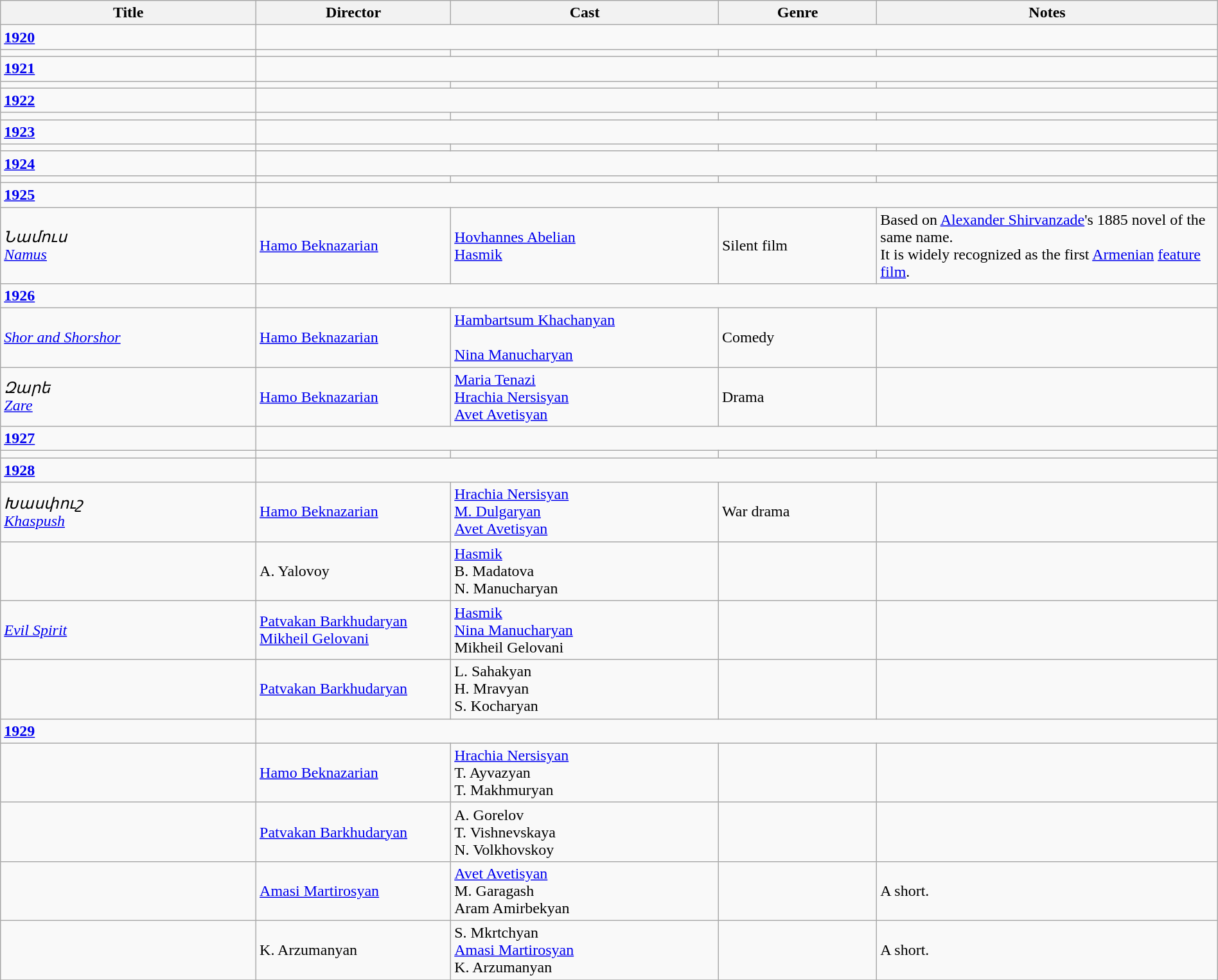<table class="wikitable" width= "100%">
<tr>
<th width=21%>Title</th>
<th width=16%>Director</th>
<th width=22%>Cast</th>
<th width=13%>Genre</th>
<th width=28%>Notes</th>
</tr>
<tr>
<td><strong><a href='#'>1920</a></strong></td>
</tr>
<tr>
<td></td>
<td></td>
<td></td>
<td></td>
<td></td>
</tr>
<tr>
<td><strong><a href='#'>1921</a></strong></td>
</tr>
<tr>
<td></td>
<td></td>
<td></td>
<td></td>
<td></td>
</tr>
<tr>
<td><strong><a href='#'>1922</a></strong></td>
</tr>
<tr>
<td></td>
<td></td>
<td></td>
<td></td>
<td></td>
</tr>
<tr>
<td><strong><a href='#'>1923</a></strong></td>
</tr>
<tr>
<td></td>
<td></td>
<td></td>
<td></td>
<td></td>
</tr>
<tr>
<td><strong><a href='#'>1924</a></strong></td>
</tr>
<tr>
<td></td>
<td></td>
<td></td>
<td></td>
<td></td>
</tr>
<tr>
<td><strong><a href='#'>1925</a></strong></td>
</tr>
<tr>
<td><em>Նամուս</em><br><em><a href='#'>Namus</a></em></td>
<td><a href='#'>Hamo Beknazarian</a></td>
<td><a href='#'>Hovhannes Abelian</a><br><a href='#'>Hasmik</a></td>
<td>Silent film</td>
<td>Based on <a href='#'>Alexander Shirvanzade</a>'s 1885 novel of the same name.<br>It is widely recognized as the first <a href='#'>Armenian</a> <a href='#'>feature film</a>.</td>
</tr>
<tr>
<td><strong><a href='#'>1926</a></strong></td>
</tr>
<tr>
<td><em><a href='#'>Shor and Shorshor</a></em></td>
<td><a href='#'>Hamo Beknazarian</a></td>
<td><a href='#'>Hambartsum Khachanyan</a> <br>  <br> <a href='#'>Nina Manucharyan</a></td>
<td>Comedy</td>
<td></td>
</tr>
<tr>
<td><em>Զարե</em><br><em><a href='#'>Zare</a></em></td>
<td><a href='#'>Hamo Beknazarian</a></td>
<td><a href='#'>Maria Tenazi</a><br><a href='#'>Hrachia Nersisyan</a><br><a href='#'>Avet Avetisyan</a></td>
<td>Drama</td>
<td></td>
</tr>
<tr>
<td><strong><a href='#'>1927</a></strong></td>
</tr>
<tr>
<td></td>
<td></td>
<td></td>
<td></td>
<td></td>
</tr>
<tr>
<td><strong><a href='#'>1928</a></strong></td>
</tr>
<tr>
<td><em>Խասփուշ</em><br><em><a href='#'>Khaspush</a></em></td>
<td><a href='#'>Hamo Beknazarian</a></td>
<td><a href='#'>Hrachia Nersisyan</a><br><a href='#'>M. Dulgaryan</a><br><a href='#'>Avet Avetisyan</a></td>
<td>War drama</td>
<td></td>
</tr>
<tr>
<td></td>
<td>A. Yalovoy</td>
<td><a href='#'>Hasmik</a> <br> B. Madatova <br> N. Manucharyan</td>
<td></td>
<td></td>
</tr>
<tr>
<td><a href='#'><em>Evil Spirit</em></a></td>
<td><a href='#'>Patvakan Barkhudaryan</a> <br> <a href='#'>Mikheil Gelovani</a></td>
<td><a href='#'>Hasmik</a> <br> <a href='#'>Nina Manucharyan</a> <br> Mikheil Gelovani</td>
<td></td>
<td></td>
</tr>
<tr>
<td></td>
<td><a href='#'>Patvakan Barkhudaryan</a></td>
<td>L. Sahakyan <br> H. Mravyan <br> S. Kocharyan</td>
<td></td>
<td></td>
</tr>
<tr>
<td><strong><a href='#'>1929</a></strong></td>
</tr>
<tr>
<td></td>
<td><a href='#'>Hamo Beknazarian</a></td>
<td><a href='#'>Hrachia Nersisyan</a> <br> T. Ayvazyan <br> T. Makhmuryan</td>
<td></td>
<td></td>
</tr>
<tr>
<td></td>
<td><a href='#'>Patvakan Barkhudaryan</a></td>
<td>A. Gorelov <br> T. Vishnevskaya <br> N. Volkhovskoy</td>
<td></td>
<td></td>
</tr>
<tr>
<td></td>
<td><a href='#'>Amasi Martirosyan</a></td>
<td><a href='#'>Avet Avetisyan</a> <br> M. Garagash <br> Aram Amirbekyan</td>
<td></td>
<td>A short.</td>
</tr>
<tr>
<td></td>
<td>K. Arzumanyan</td>
<td>S. Mkrtchyan <br> <a href='#'>Amasi Martirosyan</a> <br> K. Arzumanyan</td>
<td></td>
<td>A short.</td>
</tr>
<tr>
</tr>
</table>
